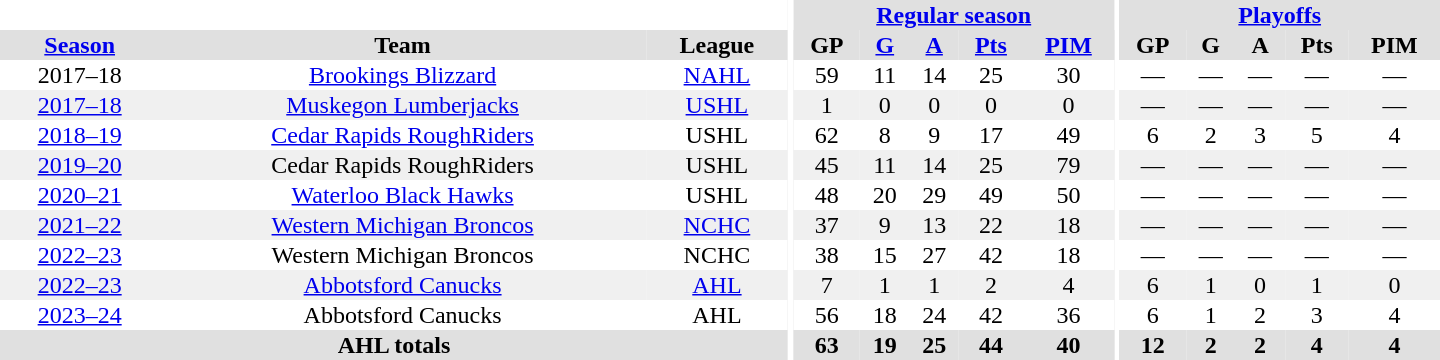<table border="0" cellpadding="1" cellspacing="0" style="text-align:center; width:60em;">
<tr bgcolor="#e0e0e0">
<th colspan="3" bgcolor="#ffffff"></th>
<th rowspan="101" bgcolor="#ffffff"></th>
<th colspan="5"><a href='#'>Regular season</a></th>
<th rowspan="101" bgcolor="#ffffff"></th>
<th colspan="5"><a href='#'>Playoffs</a></th>
</tr>
<tr bgcolor="#e0e0e0">
<th><a href='#'>Season</a></th>
<th>Team</th>
<th>League</th>
<th>GP</th>
<th><a href='#'>G</a></th>
<th><a href='#'>A</a></th>
<th><a href='#'>Pts</a></th>
<th><a href='#'>PIM</a></th>
<th>GP</th>
<th>G</th>
<th>A</th>
<th>Pts</th>
<th>PIM</th>
</tr>
<tr>
<td>2017–18</td>
<td><a href='#'>Brookings Blizzard</a></td>
<td><a href='#'>NAHL</a></td>
<td>59</td>
<td>11</td>
<td>14</td>
<td>25</td>
<td>30</td>
<td>—</td>
<td>—</td>
<td>—</td>
<td>—</td>
<td>—</td>
</tr>
<tr bgcolor="#f0f0f0">
<td><a href='#'>2017–18</a></td>
<td><a href='#'>Muskegon Lumberjacks</a></td>
<td><a href='#'>USHL</a></td>
<td>1</td>
<td>0</td>
<td>0</td>
<td>0</td>
<td>0</td>
<td>—</td>
<td>—</td>
<td>—</td>
<td>—</td>
<td>—</td>
</tr>
<tr>
<td><a href='#'>2018–19</a></td>
<td><a href='#'>Cedar Rapids RoughRiders</a></td>
<td>USHL</td>
<td>62</td>
<td>8</td>
<td>9</td>
<td>17</td>
<td>49</td>
<td>6</td>
<td>2</td>
<td>3</td>
<td>5</td>
<td>4</td>
</tr>
<tr bgcolor="#f0f0f0">
<td><a href='#'>2019–20</a></td>
<td>Cedar Rapids RoughRiders</td>
<td>USHL</td>
<td>45</td>
<td>11</td>
<td>14</td>
<td>25</td>
<td>79</td>
<td>—</td>
<td>—</td>
<td>—</td>
<td>—</td>
<td>—</td>
</tr>
<tr>
<td><a href='#'>2020–21</a></td>
<td><a href='#'>Waterloo Black Hawks</a></td>
<td>USHL</td>
<td>48</td>
<td>20</td>
<td>29</td>
<td>49</td>
<td>50</td>
<td>—</td>
<td>—</td>
<td>—</td>
<td>—</td>
<td>—</td>
</tr>
<tr bgcolor="#f0f0f0">
<td><a href='#'>2021–22</a></td>
<td><a href='#'>Western Michigan Broncos</a></td>
<td><a href='#'>NCHC</a></td>
<td>37</td>
<td>9</td>
<td>13</td>
<td>22</td>
<td>18</td>
<td>—</td>
<td>—</td>
<td>—</td>
<td>—</td>
<td>—</td>
</tr>
<tr>
<td><a href='#'>2022–23</a></td>
<td>Western Michigan Broncos</td>
<td>NCHC</td>
<td>38</td>
<td>15</td>
<td>27</td>
<td>42</td>
<td>18</td>
<td>—</td>
<td>—</td>
<td>—</td>
<td>—</td>
<td>—</td>
</tr>
<tr bgcolor="#f0f0f0">
<td><a href='#'>2022–23</a></td>
<td><a href='#'>Abbotsford Canucks</a></td>
<td><a href='#'>AHL</a></td>
<td>7</td>
<td>1</td>
<td>1</td>
<td>2</td>
<td>4</td>
<td>6</td>
<td>1</td>
<td>0</td>
<td>1</td>
<td>0</td>
</tr>
<tr>
<td><a href='#'>2023–24</a></td>
<td>Abbotsford Canucks</td>
<td>AHL</td>
<td>56</td>
<td>18</td>
<td>24</td>
<td>42</td>
<td>36</td>
<td>6</td>
<td>1</td>
<td>2</td>
<td>3</td>
<td>4</td>
</tr>
<tr bgcolor="#e0e0e0">
<th colspan="3">AHL totals</th>
<th>63</th>
<th>19</th>
<th>25</th>
<th>44</th>
<th>40</th>
<th>12</th>
<th>2</th>
<th>2</th>
<th>4</th>
<th>4</th>
</tr>
</table>
